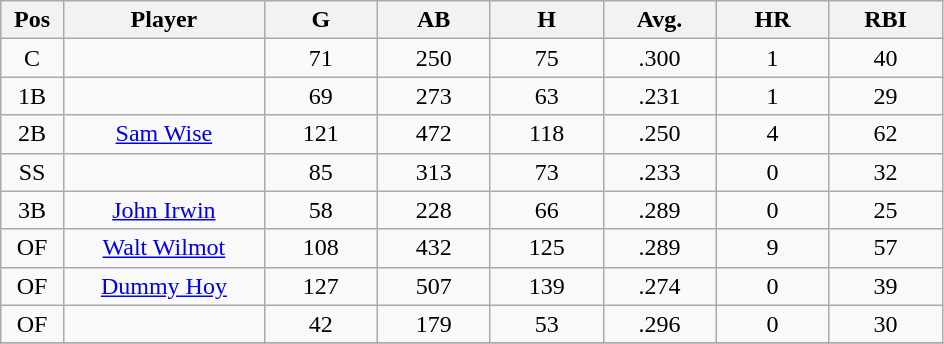<table class="wikitable sortable">
<tr>
<th bgcolor="#DDDDFF" width="5%">Pos</th>
<th bgcolor="#DDDDFF" width="16%">Player</th>
<th bgcolor="#DDDDFF" width="9%">G</th>
<th bgcolor="#DDDDFF" width="9%">AB</th>
<th bgcolor="#DDDDFF" width="9%">H</th>
<th bgcolor="#DDDDFF" width="9%">Avg.</th>
<th bgcolor="#DDDDFF" width="9%">HR</th>
<th bgcolor="#DDDDFF" width="9%">RBI</th>
</tr>
<tr align="center">
<td>C</td>
<td></td>
<td>71</td>
<td>250</td>
<td>75</td>
<td>.300</td>
<td>1</td>
<td>40</td>
</tr>
<tr align="center">
<td>1B</td>
<td></td>
<td>69</td>
<td>273</td>
<td>63</td>
<td>.231</td>
<td>1</td>
<td>29</td>
</tr>
<tr align="center">
<td>2B</td>
<td><a href='#'>Sam Wise</a></td>
<td>121</td>
<td>472</td>
<td>118</td>
<td>.250</td>
<td>4</td>
<td>62</td>
</tr>
<tr align=center>
<td>SS</td>
<td></td>
<td>85</td>
<td>313</td>
<td>73</td>
<td>.233</td>
<td>0</td>
<td>32</td>
</tr>
<tr align="center">
<td>3B</td>
<td><a href='#'>John Irwin</a></td>
<td>58</td>
<td>228</td>
<td>66</td>
<td>.289</td>
<td>0</td>
<td>25</td>
</tr>
<tr align=center>
<td>OF</td>
<td><a href='#'>Walt Wilmot</a></td>
<td>108</td>
<td>432</td>
<td>125</td>
<td>.289</td>
<td>9</td>
<td>57</td>
</tr>
<tr align=center>
<td>OF</td>
<td><a href='#'>Dummy Hoy</a></td>
<td>127</td>
<td>507</td>
<td>139</td>
<td>.274</td>
<td>0</td>
<td>39</td>
</tr>
<tr align=center>
<td>OF</td>
<td></td>
<td>42</td>
<td>179</td>
<td>53</td>
<td>.296</td>
<td>0</td>
<td>30</td>
</tr>
<tr align="center">
</tr>
</table>
